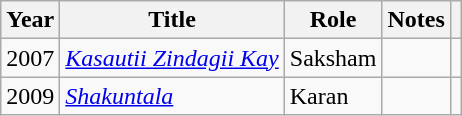<table class="wikitable sortable">
<tr style="text-align:center;">
<th>Year</th>
<th>Title</th>
<th>Role</th>
<th class="unsortable">Notes</th>
<th class="unsortable"></th>
</tr>
<tr>
<td>2007</td>
<td><em><a href='#'>Kasautii Zindagii Kay</a></em></td>
<td>Saksham</td>
<td></td>
<td></td>
</tr>
<tr>
<td>2009</td>
<td><em><a href='#'>Shakuntala</a></em></td>
<td>Karan</td>
<td></td>
<td></td>
</tr>
</table>
